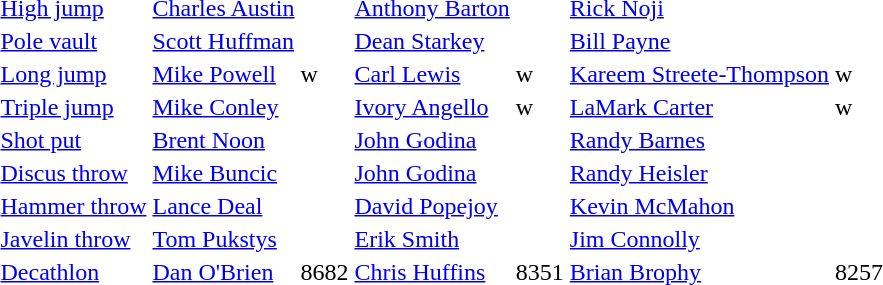<table>
<tr>
<td><a href='#'>High jump</a></td>
<td><a href='#'>Charles Austin</a></td>
<td></td>
<td><a href='#'>Anthony Barton</a></td>
<td></td>
<td><a href='#'>Rick Noji</a></td>
<td></td>
</tr>
<tr>
<td><a href='#'>Pole vault</a></td>
<td><a href='#'>Scott Huffman</a></td>
<td></td>
<td><a href='#'>Dean Starkey</a></td>
<td></td>
<td><a href='#'>Bill Payne</a></td>
<td></td>
</tr>
<tr>
<td><a href='#'>Long jump</a></td>
<td><a href='#'>Mike Powell</a></td>
<td>w</td>
<td><a href='#'>Carl Lewis</a></td>
<td>w</td>
<td><a href='#'>Kareem Streete-Thompson</a></td>
<td>w</td>
</tr>
<tr>
<td><a href='#'>Triple jump</a></td>
<td><a href='#'>Mike Conley</a></td>
<td></td>
<td><a href='#'>Ivory Angello</a></td>
<td>w</td>
<td><a href='#'>LaMark Carter</a></td>
<td>w</td>
</tr>
<tr>
<td><a href='#'>Shot put</a></td>
<td><a href='#'>Brent Noon</a></td>
<td></td>
<td><a href='#'>John Godina</a></td>
<td></td>
<td><a href='#'>Randy Barnes</a></td>
<td></td>
</tr>
<tr>
<td><a href='#'>Discus throw</a></td>
<td><a href='#'>Mike Buncic</a></td>
<td></td>
<td><a href='#'>John Godina</a></td>
<td></td>
<td><a href='#'>Randy Heisler</a></td>
<td></td>
</tr>
<tr>
<td><a href='#'>Hammer throw</a></td>
<td><a href='#'>Lance Deal</a></td>
<td></td>
<td><a href='#'>David Popejoy</a></td>
<td></td>
<td><a href='#'>Kevin McMahon</a></td>
<td></td>
</tr>
<tr>
<td><a href='#'>Javelin throw</a></td>
<td><a href='#'>Tom Pukstys</a></td>
<td></td>
<td><a href='#'>Erik Smith</a></td>
<td></td>
<td><a href='#'>Jim Connolly</a></td>
<td></td>
</tr>
<tr>
<td><a href='#'>Decathlon</a></td>
<td><a href='#'>Dan O'Brien</a></td>
<td>8682</td>
<td><a href='#'>Chris Huffins</a></td>
<td>8351</td>
<td><a href='#'>Brian Brophy</a></td>
<td>8257</td>
</tr>
</table>
